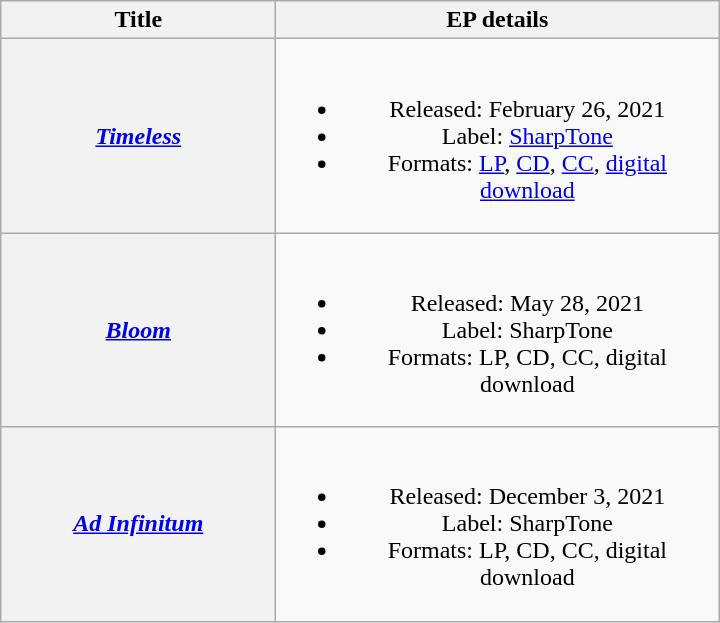<table class="wikitable plainrowheaders" style="text-align:center;" border="1">
<tr>
<th scope="col" style="width:11em;">Title</th>
<th scope="col" style="width:18em;">EP details</th>
</tr>
<tr>
<th scope="row"><em><a href='#'>Timeless</a></em></th>
<td><br><ul><li>Released: February 26, 2021</li><li>Label: <a href='#'>SharpTone</a></li><li>Formats: <a href='#'>LP</a>, <a href='#'>CD</a>, <a href='#'>CC</a>, <a href='#'>digital download</a></li></ul></td>
</tr>
<tr>
<th scope="row"><em><a href='#'>Bloom</a></em></th>
<td><br><ul><li>Released: May 28, 2021</li><li>Label: SharpTone</li><li>Formats: LP, CD, CC, digital download</li></ul></td>
</tr>
<tr>
<th scope="row"><em><a href='#'>Ad Infinitum</a></em></th>
<td><br><ul><li>Released: December 3, 2021</li><li>Label: SharpTone</li><li>Formats: LP, CD, CC, digital download</li></ul></td>
</tr>
</table>
